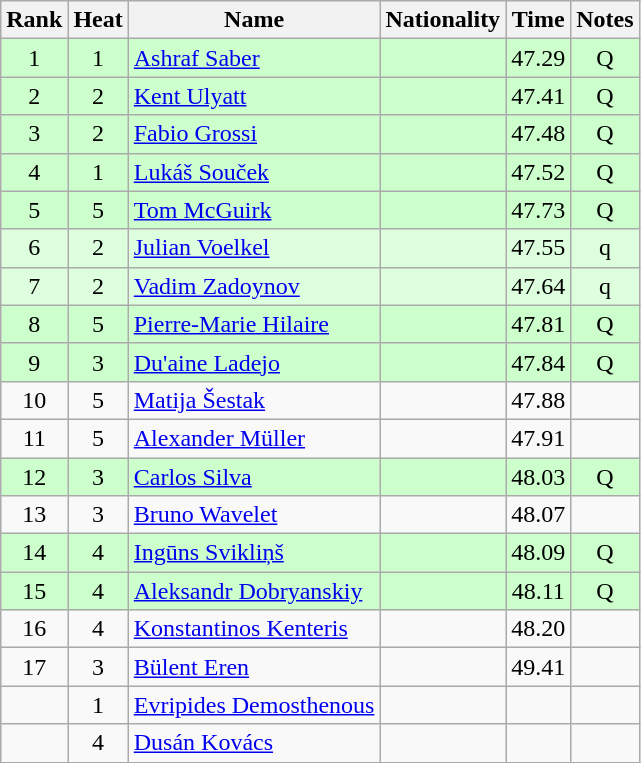<table class="wikitable sortable" style="text-align:center">
<tr>
<th>Rank</th>
<th>Heat</th>
<th>Name</th>
<th>Nationality</th>
<th>Time</th>
<th>Notes</th>
</tr>
<tr bgcolor=ccffcc>
<td>1</td>
<td>1</td>
<td align="left"><a href='#'>Ashraf Saber</a></td>
<td align=left></td>
<td>47.29</td>
<td>Q</td>
</tr>
<tr bgcolor=ccffcc>
<td>2</td>
<td>2</td>
<td align="left"><a href='#'>Kent Ulyatt</a></td>
<td align=left></td>
<td>47.41</td>
<td>Q</td>
</tr>
<tr bgcolor=ccffcc>
<td>3</td>
<td>2</td>
<td align="left"><a href='#'>Fabio Grossi</a></td>
<td align=left></td>
<td>47.48</td>
<td>Q</td>
</tr>
<tr bgcolor=ccffcc>
<td>4</td>
<td>1</td>
<td align="left"><a href='#'>Lukáš Souček</a></td>
<td align=left></td>
<td>47.52</td>
<td>Q</td>
</tr>
<tr bgcolor=ccffcc>
<td>5</td>
<td>5</td>
<td align="left"><a href='#'>Tom McGuirk</a></td>
<td align=left></td>
<td>47.73</td>
<td>Q</td>
</tr>
<tr bgcolor=ddffdd>
<td>6</td>
<td>2</td>
<td align="left"><a href='#'>Julian Voelkel</a></td>
<td align=left></td>
<td>47.55</td>
<td>q</td>
</tr>
<tr bgcolor=ddffdd>
<td>7</td>
<td>2</td>
<td align="left"><a href='#'>Vadim Zadoynov</a></td>
<td align=left></td>
<td>47.64</td>
<td>q</td>
</tr>
<tr bgcolor=ccffcc>
<td>8</td>
<td>5</td>
<td align="left"><a href='#'>Pierre-Marie Hilaire</a></td>
<td align=left></td>
<td>47.81</td>
<td>Q</td>
</tr>
<tr bgcolor=ccffcc>
<td>9</td>
<td>3</td>
<td align="left"><a href='#'>Du'aine Ladejo</a></td>
<td align=left></td>
<td>47.84</td>
<td>Q</td>
</tr>
<tr>
<td>10</td>
<td>5</td>
<td align="left"><a href='#'>Matija Šestak</a></td>
<td align=left></td>
<td>47.88</td>
<td></td>
</tr>
<tr>
<td>11</td>
<td>5</td>
<td align="left"><a href='#'>Alexander Müller</a></td>
<td align=left></td>
<td>47.91</td>
<td></td>
</tr>
<tr bgcolor=ccffcc>
<td>12</td>
<td>3</td>
<td align="left"><a href='#'>Carlos Silva</a></td>
<td align=left></td>
<td>48.03</td>
<td>Q</td>
</tr>
<tr>
<td>13</td>
<td>3</td>
<td align="left"><a href='#'>Bruno Wavelet</a></td>
<td align=left></td>
<td>48.07</td>
<td></td>
</tr>
<tr bgcolor=ccffcc>
<td>14</td>
<td>4</td>
<td align="left"><a href='#'>Ingūns Svikliņš</a></td>
<td align=left></td>
<td>48.09</td>
<td>Q</td>
</tr>
<tr bgcolor=ccffcc>
<td>15</td>
<td>4</td>
<td align="left"><a href='#'>Aleksandr Dobryanskiy</a></td>
<td align=left></td>
<td>48.11</td>
<td>Q</td>
</tr>
<tr>
<td>16</td>
<td>4</td>
<td align="left"><a href='#'>Konstantinos Kenteris</a></td>
<td align=left></td>
<td>48.20</td>
<td></td>
</tr>
<tr>
<td>17</td>
<td>3</td>
<td align="left"><a href='#'>Bülent Eren</a></td>
<td align=left></td>
<td>49.41</td>
<td></td>
</tr>
<tr>
<td></td>
<td>1</td>
<td align="left"><a href='#'>Evripides Demosthenous</a></td>
<td align=left></td>
<td></td>
<td></td>
</tr>
<tr>
<td></td>
<td>4</td>
<td align="left"><a href='#'>Dusán Kovács</a></td>
<td align=left></td>
<td></td>
<td></td>
</tr>
</table>
